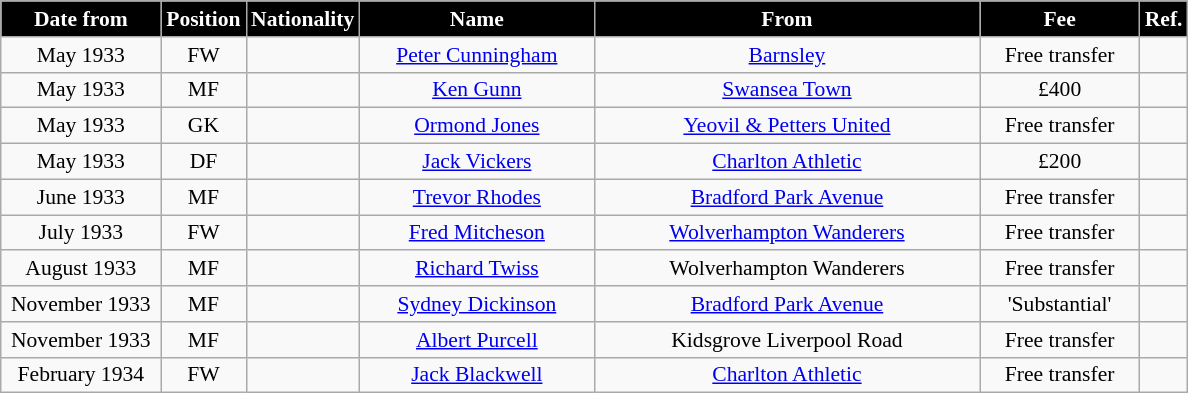<table class="wikitable" style="text-align:center; font-size:90%; ">
<tr>
<th style="background:#000000; color:white; width:100px;">Date from</th>
<th style="background:#000000; color:white; width:50px;">Position</th>
<th style="background:#000000; color:white; width:50px;">Nationality</th>
<th style="background:#000000; color:white; width:150px;">Name</th>
<th style="background:#000000; color:white; width:250px;">From</th>
<th style="background:#000000; color:white; width:100px;">Fee</th>
<th style="background:#000000; color:white; width:25px;">Ref.</th>
</tr>
<tr>
<td>May 1933</td>
<td>FW</td>
<td></td>
<td><a href='#'>Peter Cunningham</a></td>
<td><a href='#'>Barnsley</a></td>
<td>Free transfer</td>
<td></td>
</tr>
<tr>
<td>May 1933</td>
<td>MF</td>
<td></td>
<td><a href='#'>Ken Gunn</a></td>
<td><a href='#'>Swansea Town</a></td>
<td>£400</td>
<td></td>
</tr>
<tr>
<td>May 1933</td>
<td>GK</td>
<td></td>
<td><a href='#'>Ormond Jones</a></td>
<td><a href='#'>Yeovil & Petters United</a></td>
<td>Free transfer</td>
<td></td>
</tr>
<tr>
<td>May 1933</td>
<td>DF</td>
<td></td>
<td><a href='#'>Jack Vickers</a></td>
<td><a href='#'>Charlton Athletic</a></td>
<td>£200</td>
<td></td>
</tr>
<tr>
<td>June 1933</td>
<td>MF</td>
<td></td>
<td><a href='#'>Trevor Rhodes</a></td>
<td><a href='#'>Bradford Park Avenue</a></td>
<td>Free transfer</td>
<td></td>
</tr>
<tr>
<td>July 1933</td>
<td>FW</td>
<td></td>
<td><a href='#'>Fred Mitcheson</a></td>
<td><a href='#'>Wolverhampton Wanderers</a></td>
<td>Free transfer</td>
<td></td>
</tr>
<tr>
<td>August 1933</td>
<td>MF</td>
<td></td>
<td><a href='#'>Richard Twiss</a></td>
<td>Wolverhampton Wanderers</td>
<td>Free transfer</td>
<td></td>
</tr>
<tr>
<td>November 1933</td>
<td>MF</td>
<td></td>
<td><a href='#'>Sydney Dickinson</a></td>
<td><a href='#'>Bradford Park Avenue</a></td>
<td>'Substantial'</td>
<td></td>
</tr>
<tr>
<td>November 1933</td>
<td>MF</td>
<td></td>
<td><a href='#'>Albert Purcell</a></td>
<td>Kidsgrove Liverpool Road</td>
<td>Free transfer</td>
<td></td>
</tr>
<tr>
<td>February 1934</td>
<td>FW</td>
<td></td>
<td><a href='#'>Jack Blackwell</a></td>
<td><a href='#'>Charlton Athletic</a></td>
<td>Free transfer</td>
<td></td>
</tr>
</table>
